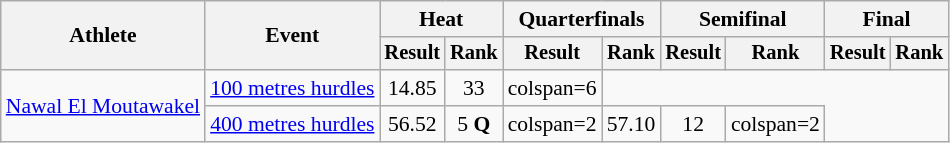<table class=wikitable style=font-size:90%>
<tr>
<th rowspan=2>Athlete</th>
<th rowspan=2>Event</th>
<th colspan=2>Heat</th>
<th colspan=2>Quarterfinals</th>
<th colspan=2>Semifinal</th>
<th colspan=2>Final</th>
</tr>
<tr style=font-size:95%>
<th>Result</th>
<th>Rank</th>
<th>Result</th>
<th>Rank</th>
<th>Result</th>
<th>Rank</th>
<th>Result</th>
<th>Rank</th>
</tr>
<tr align=center>
<td align=left rowspan=2><a href='#'>Nawal El Moutawakel</a></td>
<td align=left><a href='#'>100 metres hurdles</a></td>
<td>14.85</td>
<td>33</td>
<td>colspan=6 </td>
</tr>
<tr align=center>
<td align=left><a href='#'>400 metres hurdles</a></td>
<td>56.52</td>
<td>5 <strong>Q</strong></td>
<td>colspan=2 </td>
<td>57.10</td>
<td>12</td>
<td>colspan=2 </td>
</tr>
</table>
